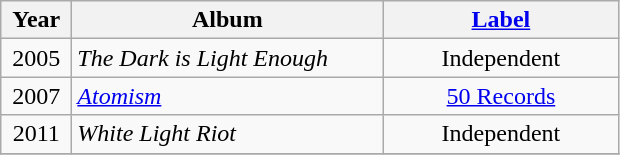<table class="wikitable" style="text-align:center;">
<tr>
<th valign="top" width="40">Year</th>
<th valign="top" width="200">Album</th>
<th valign="top" width="150"><a href='#'>Label</a></th>
</tr>
<tr>
<td>2005</td>
<td align="left"><em>The Dark is Light Enough</em></td>
<td>Independent</td>
</tr>
<tr>
<td>2007</td>
<td align="left"><em><a href='#'>Atomism</a></em></td>
<td><a href='#'>50 Records</a></td>
</tr>
<tr>
<td>2011</td>
<td align="left"><em>White Light Riot</em></td>
<td>Independent</td>
</tr>
<tr>
</tr>
</table>
